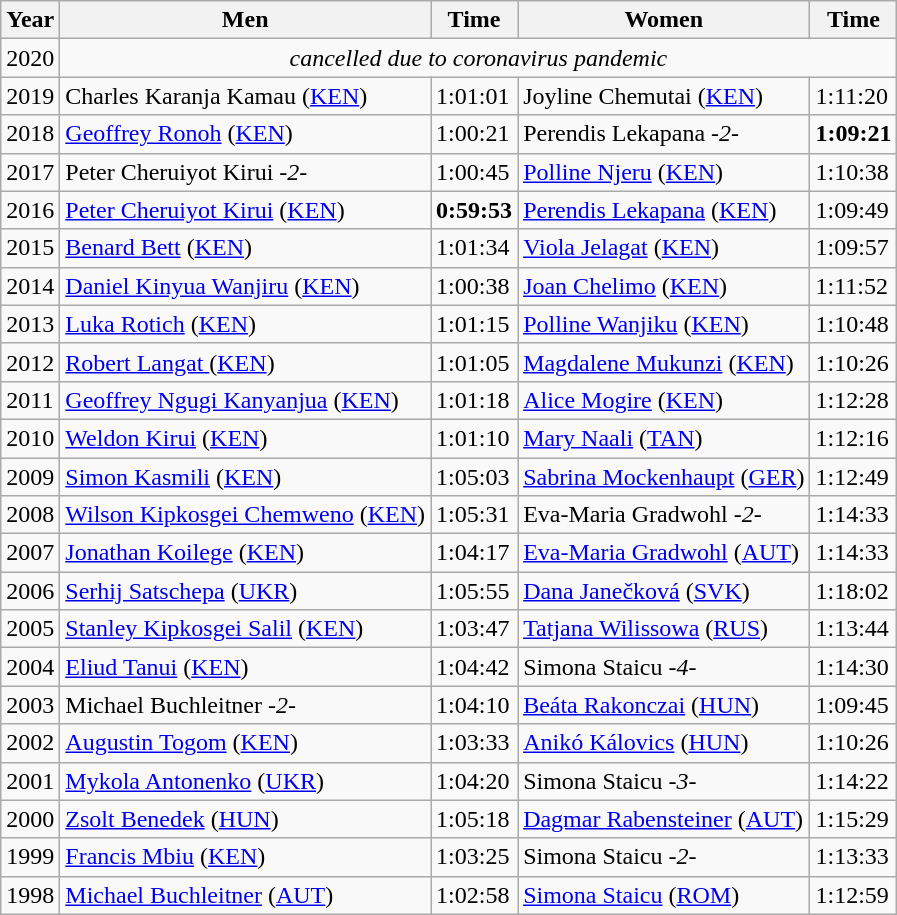<table class="wikitable sortable">
<tr>
<th>Year</th>
<th>Men</th>
<th>Time</th>
<th>Women</th>
<th>Time</th>
</tr>
<tr>
<td>2020</td>
<td colspan="4" align="center" data-sort-value=""><em>cancelled due to coronavirus pandemic</em></td>
</tr>
<tr>
<td>2019</td>
<td>Charles Karanja Kamau (<a href='#'>KEN</a>)</td>
<td>1:01:01</td>
<td>Joyline Chemutai (<a href='#'>KEN</a>)</td>
<td>1:11:20</td>
</tr>
<tr>
<td>2018</td>
<td><a href='#'>Geoffrey Ronoh</a> (<a href='#'>KEN</a>)</td>
<td>1:00:21</td>
<td>Perendis Lekapana <em>-2-</em></td>
<td><strong>1:09:21</strong></td>
</tr>
<tr>
<td>2017</td>
<td>Peter Cheruiyot Kirui <em>-2-</em></td>
<td>1:00:45</td>
<td><a href='#'>Polline Njeru</a> (<a href='#'>KEN</a>)</td>
<td>1:10:38</td>
</tr>
<tr>
<td>2016</td>
<td><a href='#'>Peter Cheruiyot Kirui</a> (<a href='#'>KEN</a>)</td>
<td><strong>0:59:53</strong></td>
<td><a href='#'>Perendis Lekapana</a> (<a href='#'>KEN</a>)</td>
<td>1:09:49</td>
</tr>
<tr>
<td>2015</td>
<td><a href='#'>Benard Bett</a> (<a href='#'>KEN</a>)</td>
<td>1:01:34</td>
<td><a href='#'>Viola Jelagat</a> (<a href='#'>KEN</a>)</td>
<td>1:09:57</td>
</tr>
<tr>
<td>2014</td>
<td><a href='#'>Daniel Kinyua Wanjiru</a> (<a href='#'>KEN</a>)</td>
<td>1:00:38</td>
<td><a href='#'>Joan Chelimo</a> (<a href='#'>KEN</a>)</td>
<td>1:11:52</td>
</tr>
<tr>
<td>2013</td>
<td><a href='#'>Luka Rotich</a> (<a href='#'>KEN</a>)</td>
<td>1:01:15</td>
<td><a href='#'>Polline Wanjiku</a> (<a href='#'>KEN</a>)</td>
<td>1:10:48</td>
</tr>
<tr>
<td>2012</td>
<td><a href='#'>Robert Langat </a> (<a href='#'>KEN</a>)</td>
<td>1:01:05</td>
<td><a href='#'>Magdalene Mukunzi</a> (<a href='#'>KEN</a>)</td>
<td>1:10:26</td>
</tr>
<tr>
<td>2011</td>
<td><a href='#'>Geoffrey Ngugi Kanyanjua</a> (<a href='#'>KEN</a>)</td>
<td>1:01:18</td>
<td><a href='#'>Alice Mogire</a> (<a href='#'>KEN</a>)</td>
<td>1:12:28</td>
</tr>
<tr>
<td>2010</td>
<td><a href='#'>Weldon Kirui</a> (<a href='#'>KEN</a>)</td>
<td>1:01:10</td>
<td><a href='#'>Mary Naali</a> (<a href='#'>TAN</a>)</td>
<td>1:12:16</td>
</tr>
<tr>
<td>2009</td>
<td><a href='#'>Simon Kasmili</a> (<a href='#'>KEN</a>)</td>
<td>1:05:03</td>
<td><a href='#'>Sabrina Mockenhaupt</a> (<a href='#'>GER</a>)</td>
<td>1:12:49</td>
</tr>
<tr>
<td>2008</td>
<td><a href='#'>Wilson Kipkosgei Chemweno</a> (<a href='#'>KEN</a>)</td>
<td>1:05:31</td>
<td>Eva-Maria Gradwohl <em>-2-</em></td>
<td>1:14:33</td>
</tr>
<tr>
<td>2007</td>
<td><a href='#'>Jonathan Koilege</a> (<a href='#'>KEN</a>)</td>
<td>1:04:17</td>
<td><a href='#'>Eva-Maria Gradwohl</a> (<a href='#'>AUT</a>)</td>
<td>1:14:33</td>
</tr>
<tr>
<td>2006</td>
<td><a href='#'>Serhij Satschepa</a> (<a href='#'>UKR</a>)</td>
<td>1:05:55</td>
<td><a href='#'>Dana Janečková</a> (<a href='#'>SVK</a>)</td>
<td>1:18:02</td>
</tr>
<tr>
<td>2005</td>
<td><a href='#'>Stanley Kipkosgei Salil</a> (<a href='#'>KEN</a>)</td>
<td>1:03:47</td>
<td><a href='#'>Tatjana Wilissowa</a> (<a href='#'>RUS</a>)</td>
<td>1:13:44</td>
</tr>
<tr>
<td>2004</td>
<td><a href='#'>Eliud Tanui</a> (<a href='#'>KEN</a>)</td>
<td>1:04:42</td>
<td>Simona Staicu <em>-4-</em></td>
<td>1:14:30</td>
</tr>
<tr>
<td>2003</td>
<td>Michael Buchleitner <em>-2-</em></td>
<td>1:04:10</td>
<td><a href='#'>Beáta Rakonczai</a> (<a href='#'>HUN</a>)</td>
<td>1:09:45</td>
</tr>
<tr>
<td>2002</td>
<td><a href='#'>Augustin Togom</a> (<a href='#'>KEN</a>)</td>
<td>1:03:33</td>
<td><a href='#'>Anikó Kálovics</a> (<a href='#'>HUN</a>)</td>
<td>1:10:26</td>
</tr>
<tr>
<td>2001</td>
<td><a href='#'>Mykola Antonenko</a> (<a href='#'>UKR</a>)</td>
<td>1:04:20</td>
<td>Simona Staicu <em>-3-</em></td>
<td>1:14:22</td>
</tr>
<tr>
<td>2000</td>
<td><a href='#'>Zsolt Benedek</a> (<a href='#'>HUN</a>)</td>
<td>1:05:18</td>
<td><a href='#'>Dagmar Rabensteiner</a> (<a href='#'>AUT</a>)</td>
<td>1:15:29</td>
</tr>
<tr>
<td>1999</td>
<td><a href='#'>Francis Mbiu</a> (<a href='#'>KEN</a>)</td>
<td>1:03:25</td>
<td>Simona Staicu <em>-2-</em></td>
<td>1:13:33</td>
</tr>
<tr>
<td>1998</td>
<td><a href='#'>Michael Buchleitner</a> (<a href='#'>AUT</a>)</td>
<td>1:02:58</td>
<td><a href='#'>Simona Staicu</a> (<a href='#'>ROM</a>)</td>
<td>1:12:59</td>
</tr>
</table>
